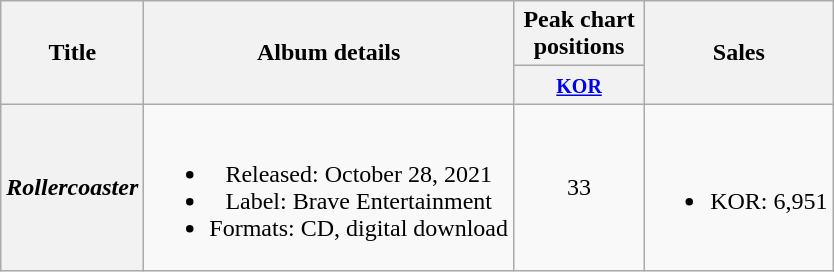<table class="wikitable plainrowheaders" style="text-align:center;">
<tr>
<th scope="col" rowspan="2">Title</th>
<th scope="col" rowspan="2">Album details</th>
<th scope="col" colspan="1" style="width:5em;">Peak chart positions</th>
<th scope="col" rowspan="2">Sales</th>
</tr>
<tr>
<th><small><a href='#'>KOR</a></small><br></th>
</tr>
<tr>
<th scope="row"><em>Rollercoaster</em></th>
<td><br><ul><li>Released: October 28, 2021</li><li>Label: Brave Entertainment</li><li>Formats: CD, digital download</li></ul></td>
<td>33</td>
<td><br><ul><li>KOR: 6,951</li></ul></td>
</tr>
</table>
